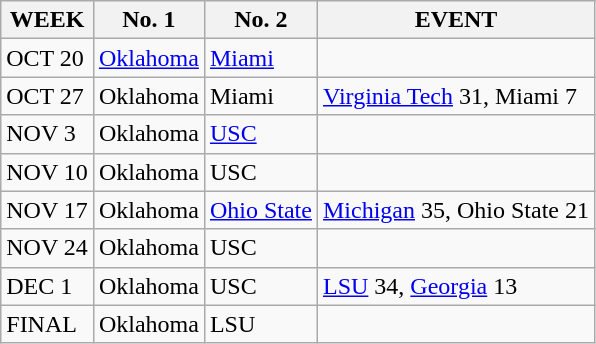<table class="wikitable">
<tr>
<th>WEEK</th>
<th>No. 1</th>
<th>No. 2</th>
<th>EVENT</th>
</tr>
<tr>
<td>OCT 20</td>
<td><a href='#'>Oklahoma</a></td>
<td><a href='#'>Miami</a></td>
<td></td>
</tr>
<tr>
<td>OCT 27</td>
<td>Oklahoma</td>
<td>Miami</td>
<td><a href='#'>Virginia Tech</a> 31, Miami 7</td>
</tr>
<tr>
<td>NOV 3</td>
<td>Oklahoma</td>
<td><a href='#'>USC</a></td>
<td></td>
</tr>
<tr>
<td>NOV 10</td>
<td>Oklahoma</td>
<td>USC</td>
<td></td>
</tr>
<tr>
<td>NOV 17</td>
<td>Oklahoma</td>
<td><a href='#'>Ohio State</a></td>
<td><a href='#'>Michigan</a> 35, Ohio State 21</td>
</tr>
<tr>
<td>NOV 24</td>
<td>Oklahoma</td>
<td>USC</td>
<td></td>
</tr>
<tr>
<td>DEC 1</td>
<td>Oklahoma</td>
<td>USC</td>
<td><a href='#'>LSU</a> 34, <a href='#'>Georgia</a> 13</td>
</tr>
<tr>
<td>FINAL</td>
<td>Oklahoma</td>
<td>LSU</td>
<td></td>
</tr>
</table>
